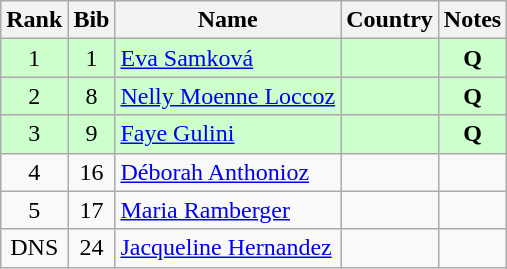<table class="wikitable" style="text-align:center;">
<tr>
<th>Rank</th>
<th>Bib</th>
<th>Name</th>
<th>Country</th>
<th>Notes</th>
</tr>
<tr bgcolor="#ccffcc">
<td>1</td>
<td>1</td>
<td align=left><a href='#'>Eva Samková</a></td>
<td align=left></td>
<td><strong>Q</strong></td>
</tr>
<tr bgcolor="#ccffcc">
<td>2</td>
<td>8</td>
<td align=left><a href='#'>Nelly Moenne Loccoz</a></td>
<td align=left></td>
<td><strong>Q</strong></td>
</tr>
<tr bgcolor="#ccffcc">
<td>3</td>
<td>9</td>
<td align=left><a href='#'>Faye Gulini</a></td>
<td align=left></td>
<td><strong>Q</strong></td>
</tr>
<tr>
<td>4</td>
<td>16</td>
<td align=left><a href='#'>Déborah Anthonioz</a></td>
<td align=left></td>
<td></td>
</tr>
<tr>
<td>5</td>
<td>17</td>
<td align=left><a href='#'>Maria Ramberger</a></td>
<td align=left></td>
<td></td>
</tr>
<tr>
<td>DNS</td>
<td>24</td>
<td align=left><a href='#'>Jacqueline Hernandez</a></td>
<td align=left></td>
<td></td>
</tr>
</table>
